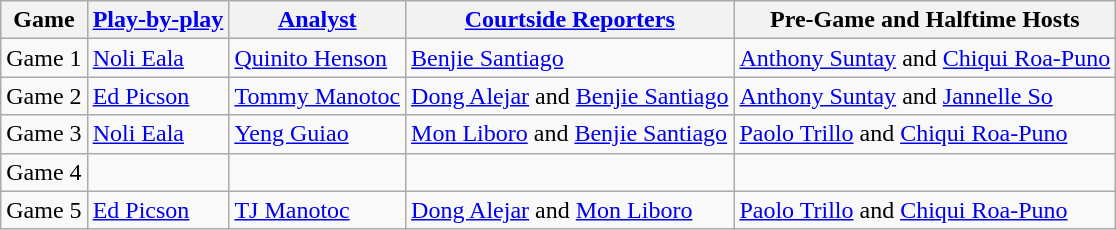<table class=wikitable>
<tr>
<th>Game</th>
<th><a href='#'>Play-by-play</a></th>
<th><a href='#'>Analyst</a></th>
<th><a href='#'>Courtside Reporters</a></th>
<th>Pre-Game and Halftime Hosts</th>
</tr>
<tr>
<td>Game 1</td>
<td><a href='#'>Noli Eala</a></td>
<td><a href='#'>Quinito Henson</a></td>
<td><a href='#'>Benjie Santiago</a></td>
<td><a href='#'>Anthony Suntay</a> and <a href='#'>Chiqui Roa-Puno</a></td>
</tr>
<tr>
<td>Game 2</td>
<td><a href='#'>Ed Picson</a></td>
<td><a href='#'>Tommy Manotoc</a></td>
<td><a href='#'>Dong Alejar</a> and <a href='#'>Benjie Santiago</a></td>
<td><a href='#'>Anthony Suntay</a> and <a href='#'>Jannelle So</a></td>
</tr>
<tr>
<td>Game 3</td>
<td><a href='#'>Noli Eala</a></td>
<td><a href='#'>Yeng Guiao</a></td>
<td><a href='#'>Mon Liboro</a> and <a href='#'>Benjie Santiago</a></td>
<td><a href='#'>Paolo Trillo</a> and <a href='#'>Chiqui Roa-Puno</a></td>
</tr>
<tr>
<td>Game 4</td>
<td></td>
<td></td>
<td></td>
<td></td>
</tr>
<tr>
<td>Game 5</td>
<td><a href='#'>Ed Picson</a></td>
<td><a href='#'>TJ Manotoc</a></td>
<td><a href='#'>Dong Alejar</a> and <a href='#'>Mon Liboro</a></td>
<td><a href='#'>Paolo Trillo</a> and <a href='#'>Chiqui Roa-Puno</a></td>
</tr>
</table>
